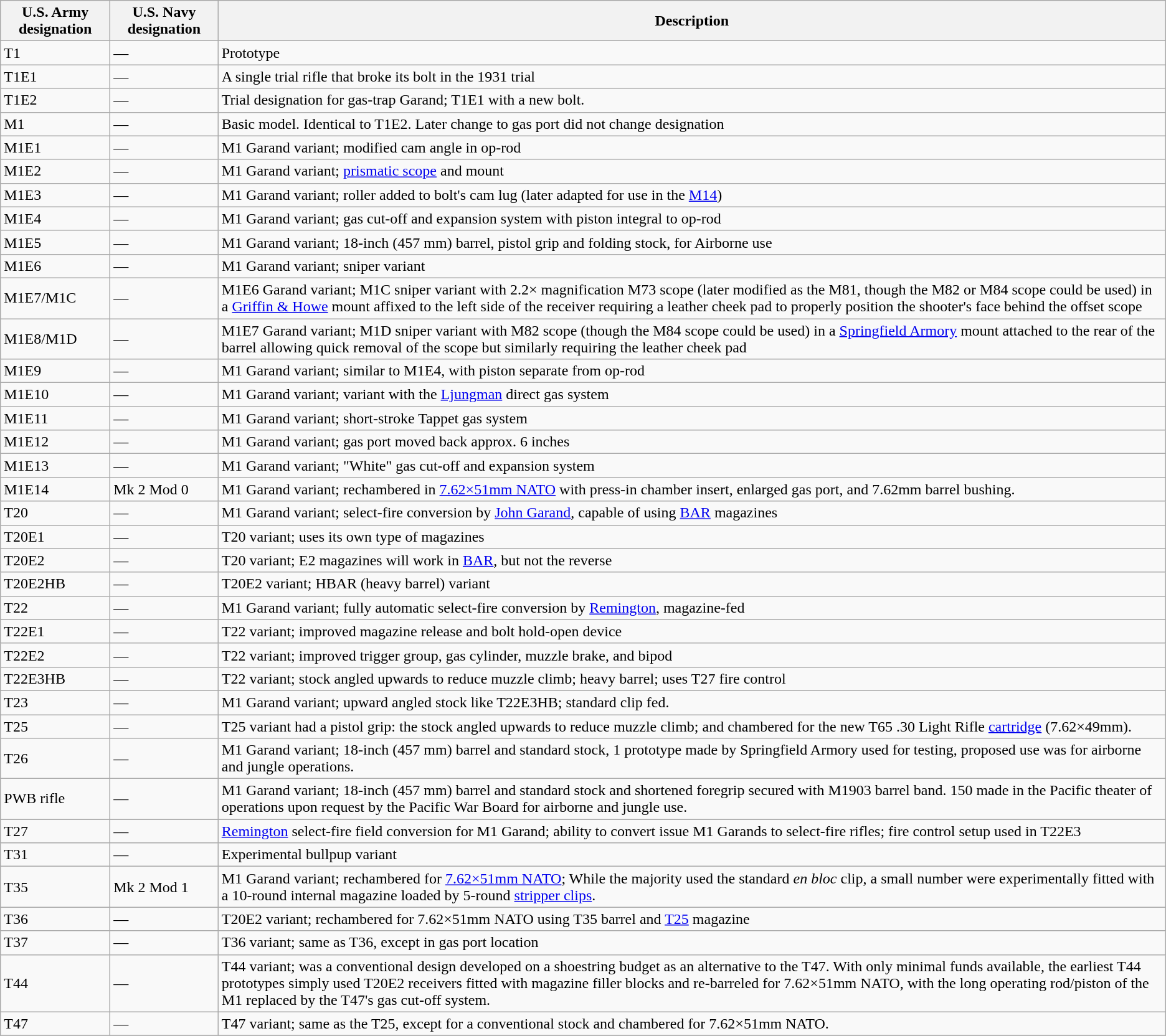<table class="wikitable">
<tr>
<th>U.S. Army designation</th>
<th>U.S. Navy designation</th>
<th>Description</th>
</tr>
<tr>
<td>T1</td>
<td>—</td>
<td>Prototype</td>
</tr>
<tr>
<td>T1E1</td>
<td>—</td>
<td>A single trial rifle that broke its bolt in the 1931 trial</td>
</tr>
<tr>
<td>T1E2</td>
<td>—</td>
<td>Trial designation for gas-trap Garand; T1E1 with a new bolt.</td>
</tr>
<tr>
<td>M1</td>
<td>—</td>
<td>Basic model. Identical to T1E2. Later change to gas port did not change designation</td>
</tr>
<tr>
<td>M1E1</td>
<td>—</td>
<td>M1 Garand variant; modified cam angle in op-rod</td>
</tr>
<tr>
<td>M1E2</td>
<td>—</td>
<td>M1 Garand variant; <a href='#'>prismatic scope</a> and mount</td>
</tr>
<tr>
<td>M1E3</td>
<td>—</td>
<td>M1 Garand variant; roller added to bolt's cam lug (later adapted for use in the <a href='#'>M14</a>)</td>
</tr>
<tr>
<td>M1E4</td>
<td>—</td>
<td>M1 Garand variant; gas cut-off and expansion system with piston integral to op-rod</td>
</tr>
<tr>
<td>M1E5</td>
<td>—</td>
<td>M1 Garand variant; 18-inch (457 mm) barrel, pistol grip and folding stock, for Airborne use</td>
</tr>
<tr>
<td>M1E6</td>
<td>—</td>
<td>M1 Garand variant; sniper variant</td>
</tr>
<tr>
<td>M1E7/M1C</td>
<td>—</td>
<td>M1E6 Garand variant; M1C sniper variant with 2.2× magnification M73 scope (later modified as the M81, though the M82 or M84 scope could be used) in a <a href='#'>Griffin & Howe</a> mount affixed to the left side of the receiver requiring a leather cheek pad to properly position the shooter's face behind the offset scope</td>
</tr>
<tr>
<td>M1E8/M1D</td>
<td>—</td>
<td>M1E7 Garand variant; M1D sniper variant with M82 scope (though the M84 scope could be used) in a <a href='#'>Springfield Armory</a> mount attached to the rear of the barrel allowing quick removal of the scope but similarly requiring the leather cheek pad</td>
</tr>
<tr>
<td>M1E9</td>
<td>—</td>
<td>M1 Garand variant; similar to M1E4, with piston separate from op-rod</td>
</tr>
<tr>
<td>M1E10</td>
<td>—</td>
<td>M1 Garand variant; variant with the <a href='#'>Ljungman</a> direct gas system</td>
</tr>
<tr>
<td>M1E11</td>
<td>—</td>
<td>M1 Garand variant; short-stroke Tappet gas system</td>
</tr>
<tr>
<td>M1E12</td>
<td>—</td>
<td>M1 Garand variant; gas port moved back approx. 6 inches</td>
</tr>
<tr>
<td>M1E13</td>
<td>—</td>
<td>M1 Garand variant; "White" gas cut-off and expansion system</td>
</tr>
<tr>
<td>M1E14</td>
<td>Mk 2 Mod 0</td>
<td>M1 Garand variant; rechambered in <a href='#'>7.62×51mm NATO</a> with press-in chamber insert, enlarged gas port, and 7.62mm barrel bushing.</td>
</tr>
<tr>
<td>T20</td>
<td>—</td>
<td>M1 Garand variant; select-fire conversion by <a href='#'>John Garand</a>, capable of using <a href='#'>BAR</a> magazines</td>
</tr>
<tr>
<td>T20E1</td>
<td>—</td>
<td>T20 variant; uses its own type of magazines</td>
</tr>
<tr>
<td>T20E2</td>
<td>—</td>
<td>T20 variant; E2 magazines will work in <a href='#'>BAR</a>, but not the reverse</td>
</tr>
<tr>
<td>T20E2HB</td>
<td>—</td>
<td>T20E2 variant; HBAR (heavy barrel) variant</td>
</tr>
<tr>
<td>T22</td>
<td>—</td>
<td>M1 Garand variant; fully automatic select-fire conversion by <a href='#'>Remington</a>, magazine-fed</td>
</tr>
<tr>
<td>T22E1</td>
<td>—</td>
<td>T22 variant; improved magazine release and bolt hold-open device</td>
</tr>
<tr>
<td>T22E2</td>
<td>—</td>
<td>T22 variant; improved trigger group, gas cylinder, muzzle brake, and bipod</td>
</tr>
<tr>
<td>T22E3HB</td>
<td>—</td>
<td>T22 variant; stock angled upwards to reduce muzzle climb; heavy barrel; uses T27 fire control</td>
</tr>
<tr>
<td>T23</td>
<td>—</td>
<td>M1 Garand variant; upward angled stock like T22E3HB; standard clip fed.</td>
</tr>
<tr>
<td>T25</td>
<td>—</td>
<td>T25 variant had a pistol grip: the stock angled upwards to reduce muzzle climb; and chambered for the new T65 .30 Light Rifle <a href='#'>cartridge</a> (7.62×49mm).</td>
</tr>
<tr>
<td>T26</td>
<td>—</td>
<td>M1 Garand variant; 18-inch (457 mm) barrel and standard stock, 1 prototype made by Springfield Armory used for testing, proposed use was for airborne and jungle operations.</td>
</tr>
<tr>
<td>PWB rifle</td>
<td>—</td>
<td>M1 Garand variant; 18-inch (457 mm) barrel and standard stock and shortened foregrip secured with M1903 barrel band. 150 made in the Pacific theater of operations upon request by the Pacific War Board for airborne and jungle use.</td>
</tr>
<tr>
<td>T27</td>
<td>—</td>
<td><a href='#'>Remington</a> select-fire field conversion for M1 Garand; ability to convert issue M1 Garands to select-fire rifles; fire control setup used in T22E3</td>
</tr>
<tr>
<td>T31</td>
<td>—</td>
<td>Experimental bullpup variant</td>
</tr>
<tr>
<td>T35</td>
<td>Mk 2 Mod 1</td>
<td>M1 Garand variant; rechambered for <a href='#'>7.62×51mm NATO</a>; While the majority used the standard <em>en bloc</em> clip, a small number were experimentally fitted with a 10-round internal magazine loaded by 5-round <a href='#'>stripper clips</a>.</td>
</tr>
<tr>
<td>T36</td>
<td>—</td>
<td>T20E2 variant; rechambered for 7.62×51mm NATO using T35 barrel and <a href='#'>T25</a> magazine</td>
</tr>
<tr>
<td>T37</td>
<td>—</td>
<td>T36 variant; same as T36, except in gas port location</td>
</tr>
<tr>
<td>T44</td>
<td>—</td>
<td>T44 variant; was a conventional design developed on a shoestring budget as an alternative to the T47. With only minimal funds available, the earliest T44 prototypes simply used T20E2 receivers fitted with magazine filler blocks and re-barreled for 7.62×51mm NATO, with the long operating rod/piston of the M1 replaced by the T47's gas cut-off system.</td>
</tr>
<tr>
<td>T47</td>
<td>—</td>
<td>T47 variant; same as the T25, except for a conventional stock and chambered for 7.62×51mm NATO.</td>
</tr>
<tr>
</tr>
</table>
